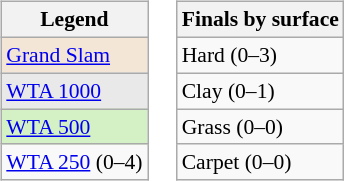<table>
<tr valign=top>
<td><br><table class=wikitable style=font-size:90%>
<tr>
<th>Legend</th>
</tr>
<tr style="background:#f3e6d7;">
<td><a href='#'>Grand Slam</a></td>
</tr>
<tr style="background:#e9e9e9;">
<td><a href='#'>WTA 1000</a></td>
</tr>
<tr style="background:#d4f1c5;">
<td><a href='#'>WTA 500</a></td>
</tr>
<tr>
<td><a href='#'>WTA 250</a> (0–4)</td>
</tr>
</table>
</td>
<td><br><table class=wikitable style=font-size:90%>
<tr>
<th>Finals by surface</th>
</tr>
<tr>
<td>Hard (0–3)</td>
</tr>
<tr>
<td>Clay (0–1)</td>
</tr>
<tr>
<td>Grass (0–0)</td>
</tr>
<tr>
<td>Carpet (0–0)</td>
</tr>
</table>
</td>
</tr>
</table>
